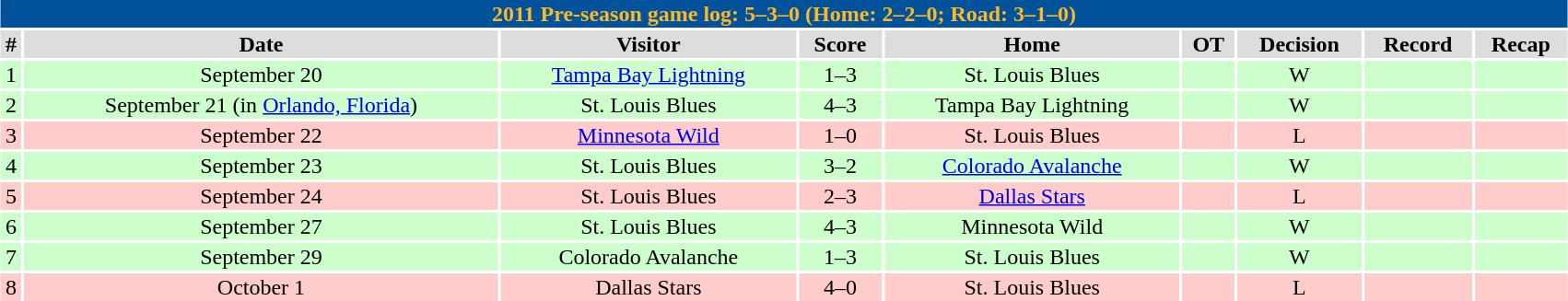<table class="toccolours collapsible collapsed" width=90% style="clear:both; margin:1.5em auto; text-align:center">
<tr>
<th colspan=11 style="background:#00529B; color:#FDB827;">2011 Pre-season game log: 5–3–0 (Home: 2–2–0; Road: 3–1–0)</th>
</tr>
<tr style="text-align:center; background:#dddddd">
<td><strong>#</strong></td>
<td><strong>Date</strong></td>
<td><strong>Visitor</strong></td>
<td><strong>Score</strong></td>
<td><strong>Home</strong></td>
<td><strong>OT</strong></td>
<td><strong>Decision</strong></td>
<td><strong>Record</strong></td>
<td><strong>Recap</strong></td>
</tr>
<tr style="text-align:center; background:#ccffcc">
<td>1</td>
<td>September 20</td>
<td><a href='#'>Tampa Bay Lightning</a></td>
<td>1–3</td>
<td>St. Louis Blues</td>
<td></td>
<td>W</td>
<td></td>
<td></td>
</tr>
<tr style="text-align:center; background:#ccffcc">
<td>2</td>
<td>September 21 (in <a href='#'>Orlando, Florida</a>)</td>
<td>St. Louis Blues</td>
<td>4–3</td>
<td>Tampa Bay Lightning</td>
<td></td>
<td>W</td>
<td></td>
<td></td>
</tr>
<tr style="text-align:center; background:#ffcccc">
<td>3</td>
<td>September 22</td>
<td><a href='#'>Minnesota Wild</a></td>
<td>1–0</td>
<td>St. Louis Blues</td>
<td></td>
<td>L</td>
<td></td>
<td></td>
</tr>
<tr style="text-align:center; background:#ccffcc">
<td>4</td>
<td>September 23</td>
<td>St. Louis Blues</td>
<td>3–2</td>
<td><a href='#'>Colorado Avalanche</a></td>
<td></td>
<td>W</td>
<td></td>
<td></td>
</tr>
<tr style="text-align:center; background:#ffcccc">
<td>5</td>
<td>September 24</td>
<td>St. Louis Blues</td>
<td>2–3</td>
<td><a href='#'>Dallas Stars</a></td>
<td></td>
<td>L</td>
<td></td>
<td></td>
</tr>
<tr style="text-align:center; background:#ccffcc">
<td>6</td>
<td>September 27</td>
<td>St. Louis Blues</td>
<td>4–3</td>
<td>Minnesota Wild</td>
<td></td>
<td>W</td>
<td></td>
<td></td>
</tr>
<tr style="text-align:center; background:#ccffcc">
<td>7</td>
<td>September 29</td>
<td>Colorado Avalanche</td>
<td>1–3</td>
<td>St. Louis Blues</td>
<td></td>
<td>W</td>
<td></td>
<td></td>
</tr>
<tr style="text-align:center; background:#ffcccc">
<td>8</td>
<td>October 1</td>
<td>Dallas Stars</td>
<td>4–0</td>
<td>St. Louis Blues</td>
<td></td>
<td>L</td>
<td></td>
<td></td>
</tr>
</table>
